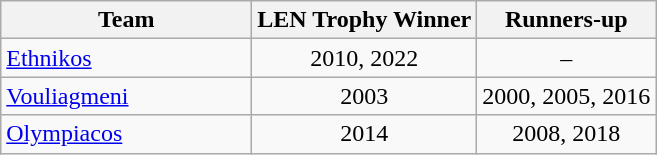<table class="wikitable">
<tr>
<th width=160>Team</th>
<th>LEN Trophy Winner</th>
<th>Runners-up</th>
</tr>
<tr>
<td width=120><a href='#'>Ethnikos</a></td>
<td align=center>2010, 2022</td>
<td align=center>–</td>
</tr>
<tr>
<td width=120><a href='#'>Vouliagmeni</a></td>
<td align=center>2003</td>
<td align=center>2000, 2005, 2016</td>
</tr>
<tr>
<td width=120><a href='#'>Olympiacos</a></td>
<td align=center>2014</td>
<td align=center>2008, 2018</td>
</tr>
</table>
